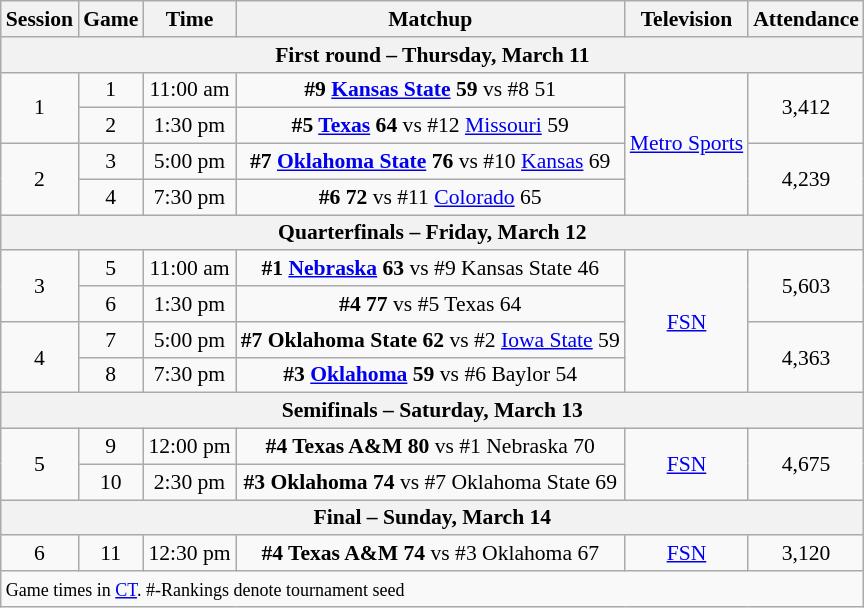<table class="wikitable" style="white-space:nowrap; font-size:90%;text-align:center">
<tr>
<th>Session</th>
<th>Game</th>
<th>Time</th>
<th>Matchup</th>
<th>Television</th>
<th>Attendance</th>
</tr>
<tr>
<th colspan=6>First round – Thursday, March 11</th>
</tr>
<tr>
<td rowspan=2>1</td>
<td>1</td>
<td>11:00 am</td>
<td><strong>#9 <a href='#'>Kansas State</a> 59</strong> vs #8  51</td>
<td rowspan=4><a href='#'>Metro Sports</a></td>
<td rowspan=2>3,412</td>
</tr>
<tr>
<td>2</td>
<td>1:30 pm</td>
<td><strong>#5 <a href='#'>Texas</a> 64</strong> vs #12 <a href='#'>Missouri</a> 59</td>
</tr>
<tr>
<td rowspan=2>2</td>
<td>3</td>
<td>5:00 pm</td>
<td><strong>#7 <a href='#'>Oklahoma State</a> 76</strong> vs #10 <a href='#'>Kansas</a> 69</td>
<td rowspan=2>4,239</td>
</tr>
<tr>
<td>4</td>
<td>7:30 pm</td>
<td><strong>#6  72</strong> vs #11 <a href='#'>Colorado</a> 65</td>
</tr>
<tr>
<th colspan=6>Quarterfinals – Friday, March 12</th>
</tr>
<tr>
<td rowspan=2>3</td>
<td>5</td>
<td>11:00 am</td>
<td><strong>#1 <a href='#'>Nebraska</a> 63</strong> vs #9 Kansas State 46</td>
<td rowspan=4><a href='#'>FSN</a></td>
<td rowspan=2>5,603</td>
</tr>
<tr>
<td>6</td>
<td>1:30 pm</td>
<td><strong>#4  77</strong> vs #5 Texas 64</td>
</tr>
<tr>
<td rowspan=2>4</td>
<td>7</td>
<td>5:00 pm</td>
<td><strong>#7 Oklahoma State 62</strong> vs #2 <a href='#'>Iowa State</a> 59</td>
<td rowspan=2>4,363</td>
</tr>
<tr>
<td>8</td>
<td>7:30 pm</td>
<td><strong>#3 <a href='#'>Oklahoma</a> 59</strong> vs #6 Baylor 54</td>
</tr>
<tr>
<th colspan=6>Semifinals – Saturday, March 13</th>
</tr>
<tr>
<td rowspan=2>5</td>
<td>9</td>
<td>12:00 pm</td>
<td><strong>#4 Texas A&M 80</strong> vs #1 Nebraska 70</td>
<td rowspan=2><a href='#'>FSN</a></td>
<td rowspan=2>4,675</td>
</tr>
<tr>
<td>10</td>
<td>2:30 pm</td>
<td><strong>#3 Oklahoma 74</strong> vs #7 Oklahoma State 69</td>
</tr>
<tr>
<th colspan=6>Final – Sunday, March 14</th>
</tr>
<tr>
<td>6</td>
<td>11</td>
<td>12:30 pm</td>
<td><strong>#4 Texas A&M 74</strong> vs #3 Oklahoma 67</td>
<td><a href='#'>FSN</a></td>
<td>3,120</td>
</tr>
<tr align=left>
<td colspan=6><small>Game times in <a href='#'>CT</a>. #-Rankings denote tournament seed</small></td>
</tr>
</table>
